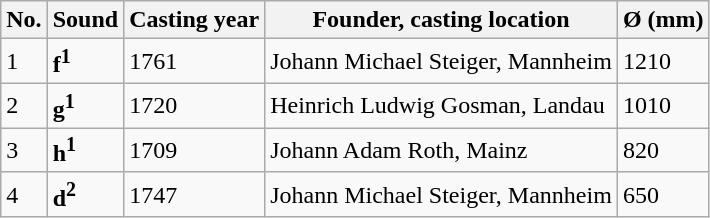<table class="wikitable">
<tr>
<th>No.</th>
<th>Sound</th>
<th>Casting year</th>
<th>Founder, casting location</th>
<th>Ø (mm)</th>
</tr>
<tr>
<td>1</td>
<td><strong>f<sup>1</sup></strong></td>
<td>1761</td>
<td>Johann Michael Steiger, Mannheim</td>
<td>1210</td>
</tr>
<tr>
<td>2</td>
<td><strong>g<sup>1</sup></strong></td>
<td>1720</td>
<td>Heinrich Ludwig Gosman, Landau</td>
<td>1010</td>
</tr>
<tr>
<td>3</td>
<td><strong>h<sup>1</sup></strong></td>
<td>1709</td>
<td>Johann Adam Roth, Mainz</td>
<td>820</td>
</tr>
<tr>
<td>4</td>
<td><strong>d<sup>2</sup></strong></td>
<td>1747</td>
<td>Johann Michael Steiger, Mannheim</td>
<td>650</td>
</tr>
</table>
